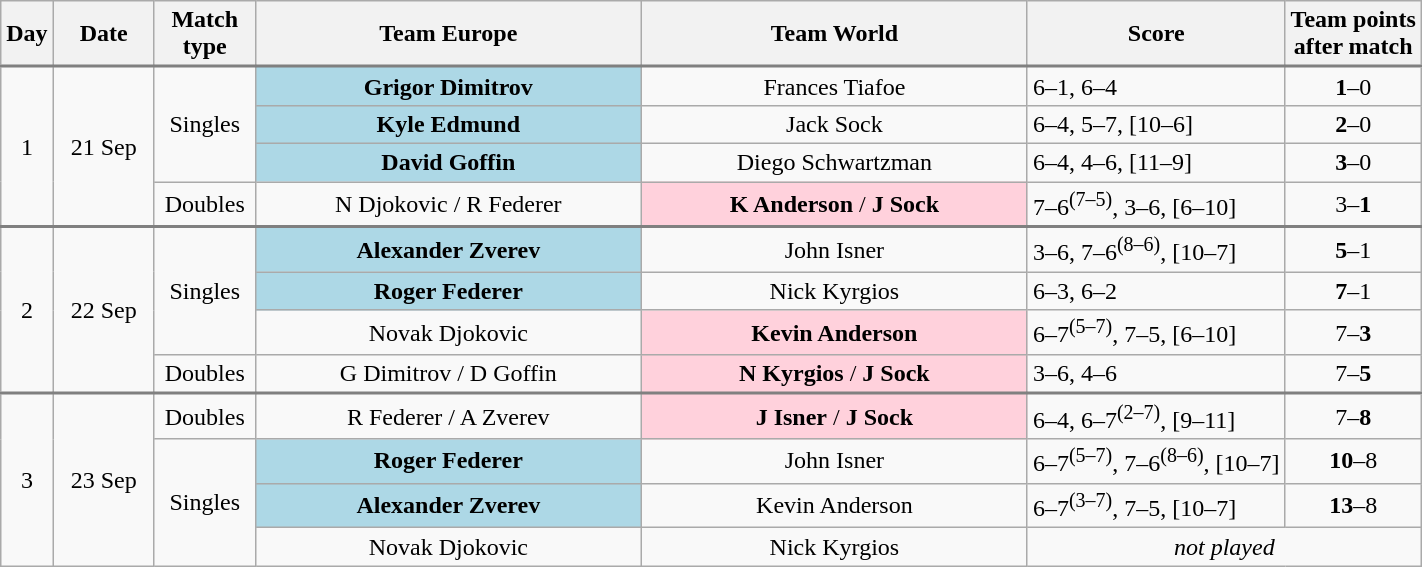<table class="wikitable nowrap" style="text-align: center">
<tr>
<th>Day</th>
<th width=60>Date</th>
<th width=60>Match <br> type</th>
<th width=250> Team Europe</th>
<th width=250> Team World</th>
<th>Score</th>
<th>Team points <br>after match</th>
</tr>
<tr style="border-top:2px solid gray;">
<td rowspan=4>1</td>
<td rowspan=4>21 Sep</td>
<td rowspan=3>Singles</td>
<td bgcolor=lightblue> <strong>Grigor Dimitrov</strong></td>
<td> Frances Tiafoe</td>
<td align=left>6–1, 6–4</td>
<td><strong>1</strong>–0</td>
</tr>
<tr>
<td bgcolor=lightblue> <strong>Kyle Edmund</strong></td>
<td> Jack Sock</td>
<td align=left>6–4, 5–7, [10–6]</td>
<td><strong>2</strong>–0</td>
</tr>
<tr>
<td bgcolor=lightblue> <strong>David Goffin</strong></td>
<td> Diego Schwartzman</td>
<td align=left>6–4, 4–6, [11–9]</td>
<td><strong>3</strong>–0</td>
</tr>
<tr>
<td>Doubles</td>
<td> N Djokovic /  R Federer</td>
<td bgcolor=FFD1DC><strong> K Anderson</strong> / <strong> J Sock</strong></td>
<td align=left>7–6<sup>(7–5)</sup>, 3–6, [6–10]</td>
<td>3–<strong>1</strong></td>
</tr>
<tr style="border-top:2px solid gray;">
<td rowspan=4>2</td>
<td rowspan=4>22 Sep</td>
<td rowspan=3>Singles</td>
<td bgcolor=lightblue> <strong>Alexander Zverev</strong></td>
<td> John Isner</td>
<td align=left>3–6, 7–6<sup>(8–6)</sup>, [10–7]</td>
<td><strong>5</strong>–1</td>
</tr>
<tr>
<td bgcolor=lightblue> <strong>Roger Federer</strong></td>
<td> Nick Kyrgios</td>
<td align=left>6–3, 6–2</td>
<td><strong>7</strong>–1</td>
</tr>
<tr>
<td> Novak Djokovic</td>
<td bgcolor=FFD1DC><strong> Kevin Anderson</strong></td>
<td align=left>6–7<sup>(5–7)</sup>, 7–5, [6–10]</td>
<td>7–<strong>3</strong></td>
</tr>
<tr>
<td>Doubles</td>
<td> G Dimitrov /  D Goffin</td>
<td bgcolor=FFD1DC><strong> N Kyrgios</strong> / <strong> J Sock</strong></td>
<td align=left>3–6, 4–6</td>
<td>7–<strong>5</strong></td>
</tr>
<tr style="border-top:2px solid gray;">
<td rowspan=4>3</td>
<td rowspan=4>23 Sep</td>
<td>Doubles</td>
<td> R Federer /  A Zverev</td>
<td bgcolor=FFD1DC> <strong>J Isner</strong> / <strong> J Sock</strong></td>
<td align=left>6–4, 6–7<sup>(2–7)</sup>, [9–11]</td>
<td>7–<strong>8</strong></td>
</tr>
<tr>
<td rowspan=3>Singles</td>
<td bgcolor=lightblue> <strong>Roger Federer</strong></td>
<td> John Isner</td>
<td align=left>6–7<sup>(5–7)</sup>, 7–6<sup>(8–6)</sup>, [10–7]</td>
<td><strong>10</strong>–8</td>
</tr>
<tr>
<td bgcolor=lightblue> <strong>Alexander Zverev</strong></td>
<td> Kevin Anderson</td>
<td align=left>6–7<sup>(3–7)</sup>, 7–5, [10–7]</td>
<td><strong>13</strong>–8</td>
</tr>
<tr>
<td> Novak Djokovic</td>
<td> Nick Kyrgios</td>
<td colspan=2 align=center><em>not played</em></td>
</tr>
</table>
